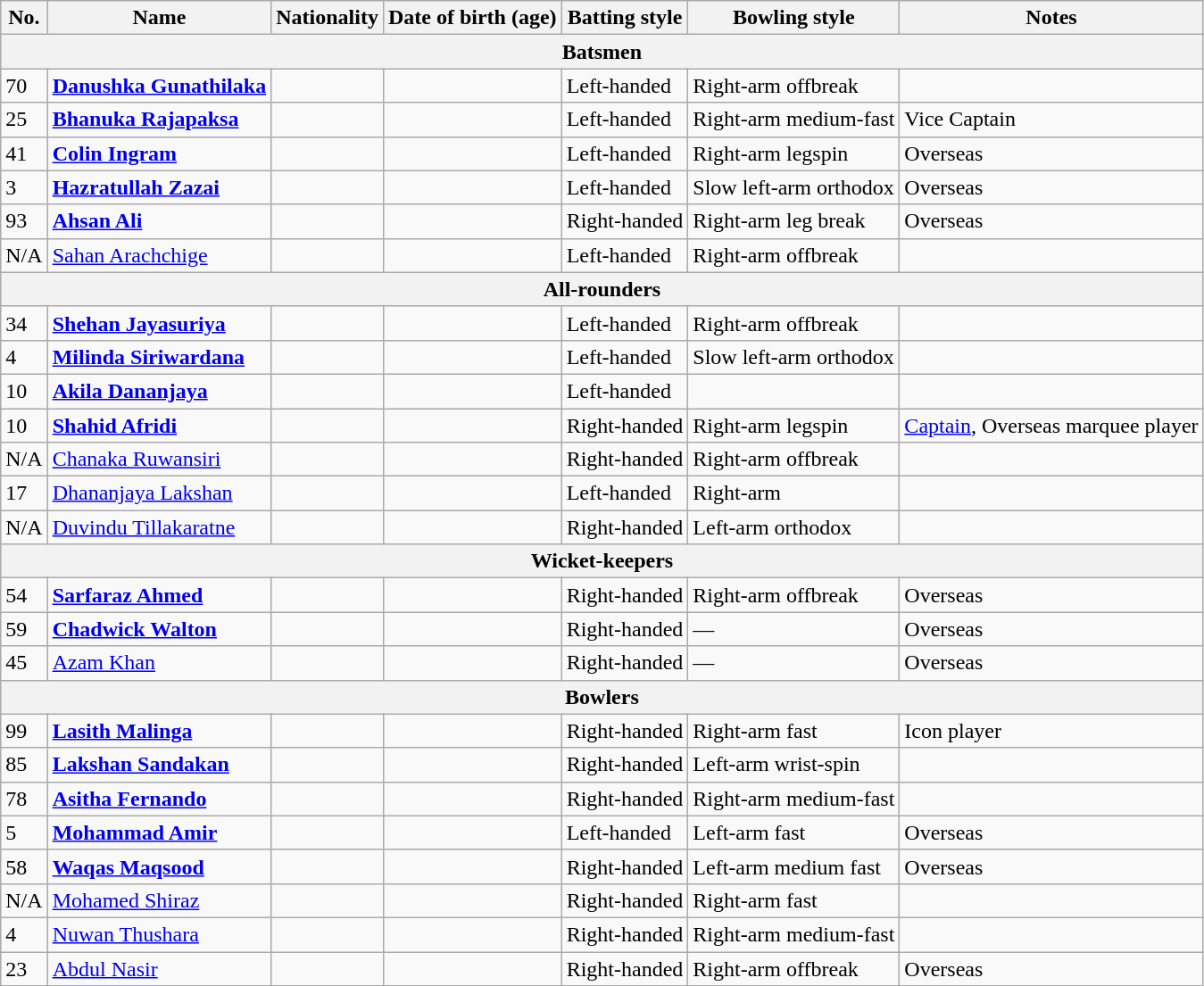<table class="wikitable">
<tr>
<th>No.</th>
<th>Name</th>
<th>Nationality</th>
<th>Date of birth (age)</th>
<th>Batting style</th>
<th>Bowling style</th>
<th>Notes</th>
</tr>
<tr>
<th colspan="7">Batsmen</th>
</tr>
<tr>
<td>70</td>
<td><strong><a href='#'>Danushka Gunathilaka</a></strong></td>
<td></td>
<td></td>
<td>Left-handed</td>
<td>Right-arm offbreak</td>
<td></td>
</tr>
<tr>
<td>25</td>
<td><strong><a href='#'>Bhanuka Rajapaksa</a></strong></td>
<td></td>
<td></td>
<td>Left-handed</td>
<td>Right-arm medium-fast</td>
<td>Vice Captain</td>
</tr>
<tr>
<td>41</td>
<td><strong><a href='#'>Colin Ingram</a></strong></td>
<td></td>
<td></td>
<td>Left-handed</td>
<td>Right-arm legspin</td>
<td>Overseas</td>
</tr>
<tr>
<td>3</td>
<td><strong><a href='#'>Hazratullah Zazai</a></strong></td>
<td></td>
<td></td>
<td>Left-handed</td>
<td>Slow left-arm orthodox</td>
<td>Overseas</td>
</tr>
<tr>
<td>93</td>
<td><strong> <a href='#'>Ahsan Ali</a></strong></td>
<td></td>
<td></td>
<td>Right-handed</td>
<td>Right-arm leg break</td>
<td>Overseas</td>
</tr>
<tr>
<td>N/A</td>
<td><a href='#'>Sahan Arachchige</a></td>
<td></td>
<td></td>
<td>Left-handed</td>
<td>Right-arm offbreak</td>
<td></td>
</tr>
<tr>
<th colspan="7">All-rounders</th>
</tr>
<tr>
<td>34</td>
<td><strong><a href='#'>Shehan Jayasuriya</a></strong></td>
<td></td>
<td></td>
<td>Left-handed</td>
<td>Right-arm offbreak</td>
<td></td>
</tr>
<tr>
<td>4</td>
<td><strong><a href='#'>Milinda Siriwardana</a></strong></td>
<td></td>
<td></td>
<td>Left-handed</td>
<td>Slow left-arm orthodox</td>
<td></td>
</tr>
<tr>
<td>10</td>
<td><strong><a href='#'>Akila Dananjaya</a></strong></td>
<td></td>
<td></td>
<td>Left-handed</td>
<td Right-arm offbreak/legbreak></td>
<td></td>
</tr>
<tr>
<td>10</td>
<td><strong><a href='#'>Shahid Afridi</a></strong></td>
<td></td>
<td></td>
<td>Right-handed</td>
<td>Right-arm legspin</td>
<td><a href='#'>Captain</a>, Overseas marquee player</td>
</tr>
<tr>
<td>N/A</td>
<td><a href='#'>Chanaka Ruwansiri</a></td>
<td></td>
<td></td>
<td>Right-handed</td>
<td>Right-arm offbreak</td>
<td></td>
</tr>
<tr>
<td>17</td>
<td><a href='#'>Dhananjaya Lakshan</a></td>
<td></td>
<td></td>
<td>Left-handed</td>
<td>Right-arm</td>
<td></td>
</tr>
<tr>
<td>N/A</td>
<td><a href='#'>Duvindu Tillakaratne</a></td>
<td></td>
<td></td>
<td>Right-handed</td>
<td>Left-arm orthodox</td>
<td></td>
</tr>
<tr>
<th colspan="7">Wicket-keepers</th>
</tr>
<tr>
<td>54</td>
<td><strong><a href='#'>Sarfaraz Ahmed</a></strong></td>
<td></td>
<td></td>
<td>Right-handed</td>
<td>Right-arm offbreak</td>
<td>Overseas</td>
</tr>
<tr>
<td>59</td>
<td><strong><a href='#'>Chadwick Walton</a></strong></td>
<td></td>
<td></td>
<td>Right-handed</td>
<td>—</td>
<td>Overseas</td>
</tr>
<tr>
<td>45</td>
<td><a href='#'>Azam Khan</a></td>
<td></td>
<td></td>
<td>Right-handed</td>
<td>—</td>
<td>Overseas</td>
</tr>
<tr>
<th colspan="7">Bowlers</th>
</tr>
<tr>
<td>99</td>
<td><strong><a href='#'>Lasith Malinga</a></strong></td>
<td></td>
<td></td>
<td>Right-handed</td>
<td>Right-arm fast</td>
<td>Icon player</td>
</tr>
<tr>
<td>85</td>
<td><strong><a href='#'>Lakshan Sandakan</a></strong></td>
<td></td>
<td></td>
<td>Right-handed</td>
<td>Left-arm wrist-spin</td>
<td></td>
</tr>
<tr>
<td>78</td>
<td><strong><a href='#'>Asitha Fernando</a></strong></td>
<td></td>
<td></td>
<td>Right-handed</td>
<td>Right-arm medium-fast</td>
<td></td>
</tr>
<tr>
<td>5</td>
<td><strong><a href='#'>Mohammad Amir</a></strong></td>
<td></td>
<td></td>
<td>Left-handed</td>
<td>Left-arm fast</td>
<td>Overseas</td>
</tr>
<tr>
<td>58</td>
<td><strong><a href='#'>Waqas Maqsood</a></strong></td>
<td></td>
<td></td>
<td>Right-handed</td>
<td>Left-arm medium fast</td>
<td>Overseas</td>
</tr>
<tr>
<td>N/A</td>
<td><a href='#'>Mohamed Shiraz</a></td>
<td></td>
<td></td>
<td>Right-handed</td>
<td>Right-arm fast</td>
<td></td>
</tr>
<tr>
<td>4</td>
<td><a href='#'>Nuwan Thushara</a></td>
<td></td>
<td></td>
<td>Right-handed</td>
<td>Right-arm medium-fast</td>
<td></td>
</tr>
<tr>
<td>23</td>
<td><a href='#'>Abdul Nasir</a></td>
<td></td>
<td></td>
<td>Right-handed</td>
<td>Right-arm offbreak</td>
<td>Overseas</td>
</tr>
</table>
